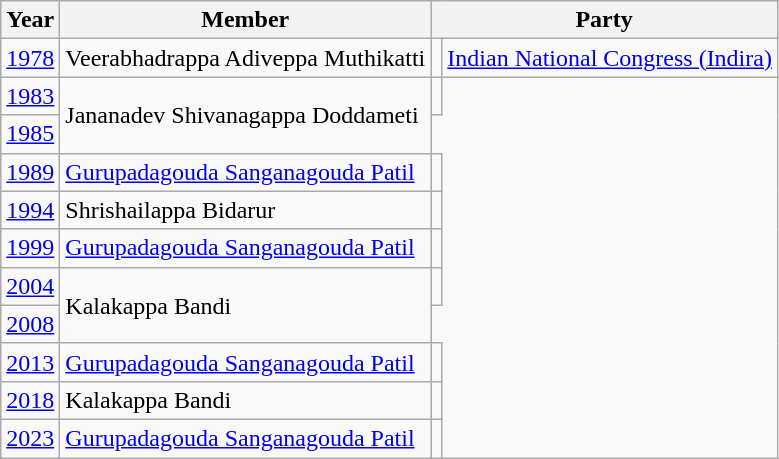<table class="wikitable sortable">
<tr>
<th>Year</th>
<th>Member</th>
<th colspan="2">Party</th>
</tr>
<tr>
<td><a href='#'>1978</a></td>
<td>Veerabhadrappa Adiveppa Muthikatti</td>
<td bgcolor=></td>
<td><a href='#'>Indian National Congress (Indira)</a></td>
</tr>
<tr>
<td><a href='#'>1983</a></td>
<td rowspan=2>Jananadev Shivanagappa Doddameti</td>
<td></td>
</tr>
<tr>
<td><a href='#'>1985</a></td>
</tr>
<tr>
<td><a href='#'>1989</a></td>
<td><a href='#'>Gurupadagouda Sanganagouda Patil</a></td>
<td></td>
</tr>
<tr>
<td><a href='#'>1994</a></td>
<td>Shrishailappa Bidarur</td>
<td></td>
</tr>
<tr>
<td><a href='#'>1999</a></td>
<td><a href='#'>Gurupadagouda Sanganagouda Patil</a></td>
<td></td>
</tr>
<tr>
<td><a href='#'>2004</a></td>
<td rowspan=2>Kalakappa Bandi</td>
<td></td>
</tr>
<tr>
<td><a href='#'>2008</a></td>
</tr>
<tr>
<td><a href='#'>2013</a></td>
<td><a href='#'>Gurupadagouda Sanganagouda Patil</a></td>
<td></td>
</tr>
<tr>
<td><a href='#'>2018</a></td>
<td>Kalakappa Bandi</td>
<td></td>
</tr>
<tr>
<td><a href='#'>2023</a></td>
<td><a href='#'>Gurupadagouda Sanganagouda Patil</a></td>
<td></td>
</tr>
</table>
